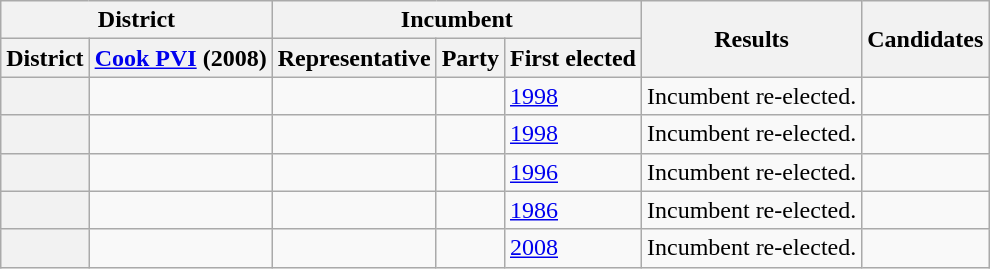<table class="wikitable sortable">
<tr>
<th colspan=2>District</th>
<th colspan=3>Incumbent</th>
<th rowspan=2>Results</th>
<th rowspan=2>Candidates</th>
</tr>
<tr valign=bottom>
<th>District</th>
<th><a href='#'>Cook PVI</a> (2008)</th>
<th>Representative</th>
<th>Party</th>
<th>First elected</th>
</tr>
<tr>
<th></th>
<td></td>
<td></td>
<td></td>
<td><a href='#'>1998</a></td>
<td>Incumbent re-elected.</td>
<td nowrap></td>
</tr>
<tr>
<th></th>
<td></td>
<td></td>
<td></td>
<td><a href='#'>1998</a></td>
<td>Incumbent re-elected.</td>
<td nowrap></td>
</tr>
<tr>
<th></th>
<td></td>
<td></td>
<td></td>
<td><a href='#'>1996</a></td>
<td>Incumbent re-elected.</td>
<td nowrap></td>
</tr>
<tr>
<th></th>
<td></td>
<td></td>
<td></td>
<td><a href='#'>1986</a></td>
<td>Incumbent re-elected.</td>
<td nowrap></td>
</tr>
<tr>
<th></th>
<td></td>
<td></td>
<td></td>
<td><a href='#'>2008</a></td>
<td>Incumbent re-elected.</td>
<td nowrap></td>
</tr>
</table>
